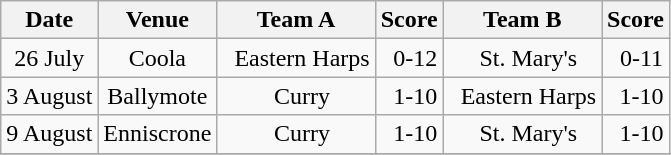<table class="wikitable">
<tr>
<th>Date</th>
<th>Venue</th>
<th>Team A</th>
<th>Score</th>
<th>Team B</th>
<th>Score</th>
</tr>
<tr align="center">
<td>26 July</td>
<td>Coola</td>
<td>  Eastern Harps</td>
<td>  0-12</td>
<td>  St. Mary's</td>
<td>  0-11</td>
</tr>
<tr align="center">
<td>3 August</td>
<td>Ballymote</td>
<td>  Curry</td>
<td>  1-10</td>
<td>  Eastern Harps</td>
<td>  1-10</td>
</tr>
<tr align="center">
<td>9 August</td>
<td>Enniscrone</td>
<td>  Curry</td>
<td>  1-10</td>
<td>  St. Mary's</td>
<td>  1-10</td>
</tr>
<tr align="center">
</tr>
</table>
